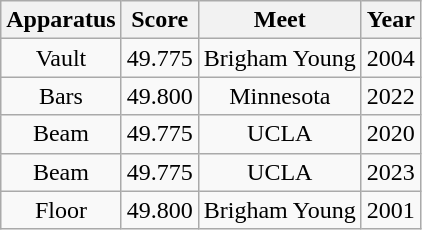<table class="wikitable">
<tr>
<th>Apparatus</th>
<th>Score</th>
<th>Meet</th>
<th>Year</th>
</tr>
<tr>
<td align=center>Vault</td>
<td>49.775</td>
<td align=center>Brigham Young</td>
<td align=center>2004</td>
</tr>
<tr>
<td align=center>Bars</td>
<td>49.800</td>
<td align=center>Minnesota</td>
<td align=center>2022</td>
</tr>
<tr>
<td align=center>Beam</td>
<td>49.775</td>
<td align=center>UCLA</td>
<td align=center>2020</td>
</tr>
<tr>
<td align=center>Beam</td>
<td>49.775</td>
<td align=center>UCLA</td>
<td align=center>2023</td>
</tr>
<tr>
<td align=center>Floor</td>
<td>49.800</td>
<td align=center>Brigham Young</td>
<td align=center>2001</td>
</tr>
</table>
